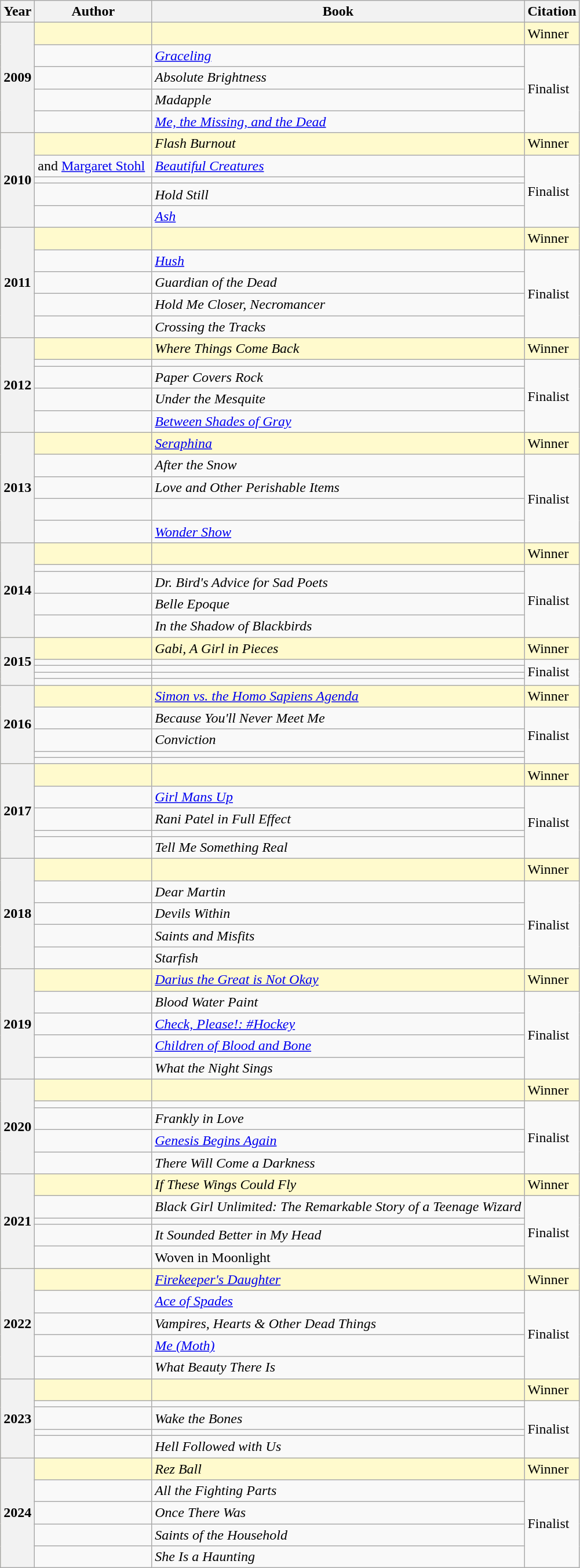<table class="sortable wikitable">
<tr>
<th>Year</th>
<th>Author</th>
<th>Book</th>
<th>Citation</th>
</tr>
<tr style="background:LemonChiffon; color:black">
<th rowspan="5" scope="row"!>2009</th>
<td></td>
<td></td>
<td>Winner</td>
</tr>
<tr>
<td></td>
<td><em><a href='#'>Graceling</a></em></td>
<td rowspan="4">Finalist</td>
</tr>
<tr>
<td></td>
<td><em>Absolute Brightness</em></td>
</tr>
<tr>
<td></td>
<td><em>Madapple</em></td>
</tr>
<tr>
<td></td>
<td><em><a href='#'>Me, the Missing, and the Dead</a></em></td>
</tr>
<tr style="background:LemonChiffon; color:black">
<th rowspan="5" scope="row"!>2010</th>
<td></td>
<td><em>Flash Burnout</em></td>
<td>Winner</td>
</tr>
<tr>
<td> and <a href='#'>Margaret Stohl</a> </td>
<td><em><a href='#'>Beautiful Creatures</a></em></td>
<td rowspan="4">Finalist</td>
</tr>
<tr>
<td></td>
<td></td>
</tr>
<tr>
<td></td>
<td><em>Hold Still</em></td>
</tr>
<tr>
<td></td>
<td><em><a href='#'>Ash</a></em></td>
</tr>
<tr style="background:LemonChiffon; color:black">
<th rowspan="5" scope="row"!>2011</th>
<td></td>
<td></td>
<td>Winner</td>
</tr>
<tr>
<td></td>
<td><em><a href='#'>Hush</a></em></td>
<td rowspan="4">Finalist</td>
</tr>
<tr>
<td></td>
<td><em>Guardian of the Dead</em></td>
</tr>
<tr>
<td></td>
<td><em>Hold Me Closer, Necromancer</em></td>
</tr>
<tr>
<td></td>
<td><em>Crossing the Tracks</em></td>
</tr>
<tr style="background:LemonChiffon; color:black">
<th rowspan="5" scope="row" !>2012</th>
<td></td>
<td><em>Where Things Come Back</em></td>
<td>Winner</td>
</tr>
<tr>
<td></td>
<td></td>
<td rowspan="4">Finalist</td>
</tr>
<tr>
<td></td>
<td><em>Paper Covers Rock</em></td>
</tr>
<tr>
<td></td>
<td><em>Under the Mesquite</em></td>
</tr>
<tr>
<td></td>
<td><em><a href='#'>Between Shades of Gray</a></em></td>
</tr>
<tr style="background:LemonChiffon; color:black">
<th rowspan="5" scope="row" !>2013</th>
<td></td>
<td><em><a href='#'>Seraphina</a></em></td>
<td>Winner</td>
</tr>
<tr>
<td></td>
<td><em>After the Snow</em></td>
<td rowspan="4">Finalist</td>
</tr>
<tr>
<td></td>
<td><em>Love and Other Perishable Items</em></td>
</tr>
<tr>
<td></td>
<td> </td>
</tr>
<tr>
<td></td>
<td><em><a href='#'>Wonder Show</a></em></td>
</tr>
<tr style="background:LemonChiffon; color:black">
<th rowspan="5" scope="row" !>2014</th>
<td></td>
<td></td>
<td>Winner</td>
</tr>
<tr>
<td></td>
<td></td>
<td rowspan="4">Finalist</td>
</tr>
<tr>
<td></td>
<td><em>Dr. Bird's Advice for Sad Poets</em></td>
</tr>
<tr>
<td></td>
<td><em>Belle Epoque</em></td>
</tr>
<tr>
<td></td>
<td><em>In the Shadow of Blackbirds</em></td>
</tr>
<tr style="background:LemonChiffon; color:black">
<th rowspan="5" scope="row"!>2015</th>
<td> </td>
<td> <em>Gabi, A Girl in Pieces</em></td>
<td> Winner</td>
</tr>
<tr>
<td> </td>
<td> </td>
<td rowspan="4">Finalist</td>
</tr>
<tr>
<td> </td>
<td> </td>
</tr>
<tr>
<td> </td>
<td> </td>
</tr>
<tr>
<td> </td>
<td> </td>
</tr>
<tr style="background:LemonChiffon; color:black">
<th rowspan="5" scope="row"!>2016</th>
<td></td>
<td><em><a href='#'>Simon vs. the Homo Sapiens Agenda</a></em></td>
<td> Winner</td>
</tr>
<tr>
<td></td>
<td><em>Because You'll Never Meet Me</em></td>
<td rowspan="4">Finalist</td>
</tr>
<tr>
<td></td>
<td><em>Conviction</em></td>
</tr>
<tr>
<td></td>
<td></td>
</tr>
<tr>
<td></td>
<td></td>
</tr>
<tr style="background:LemonChiffon; color:black">
<th rowspan="5" scope="row"!>2017</th>
<td></td>
<td></td>
<td> Winner</td>
</tr>
<tr>
<td></td>
<td><em><a href='#'>Girl Mans Up</a></em></td>
<td rowspan="4">Finalist</td>
</tr>
<tr>
<td></td>
<td><em>Rani Patel in Full Effect</em></td>
</tr>
<tr>
<td></td>
<td></td>
</tr>
<tr>
<td></td>
<td><em>Tell Me Something Real</em></td>
</tr>
<tr style="background:LemonChiffon; color:black">
<th rowspan="5" scope="row"!>2018</th>
<td></td>
<td></td>
<td> Winner</td>
</tr>
<tr>
<td></td>
<td><em>Dear Martin</em></td>
<td rowspan="4">Finalist</td>
</tr>
<tr>
<td></td>
<td><em>Devils Within</em></td>
</tr>
<tr>
<td></td>
<td><em>Saints and Misfits</em></td>
</tr>
<tr>
<td></td>
<td><em>Starfish</em></td>
</tr>
<tr style="background:LemonChiffon; color:black">
<th rowspan="5" scope="row"!>2019</th>
<td></td>
<td><em><a href='#'>Darius the Great is Not Okay</a></em></td>
<td> Winner</td>
</tr>
<tr>
<td></td>
<td><em>Blood Water Paint</em></td>
<td rowspan="4">Finalist</td>
</tr>
<tr>
<td></td>
<td><em><a href='#'>Check, Please!: #Hockey</a></em></td>
</tr>
<tr>
<td></td>
<td><em><a href='#'>Children of Blood and Bone</a></em></td>
</tr>
<tr>
<td></td>
<td><em>What the Night Sings</em></td>
</tr>
<tr style="background:LemonChiffon; color:black">
<th rowspan="5" scope="row" !>2020</th>
<td></td>
<td></td>
<td>Winner</td>
</tr>
<tr style="color:black">
<td></td>
<td></td>
<td rowspan="4">Finalist</td>
</tr>
<tr>
<td></td>
<td><em>Frankly in Love</em></td>
</tr>
<tr>
<td></td>
<td><em><a href='#'>Genesis Begins Again</a></em></td>
</tr>
<tr>
<td></td>
<td><em>There Will Come a Darkness</em></td>
</tr>
<tr style="background:LemonChiffon; color:black">
<th rowspan="5" scope="row" !>2021</th>
<td></td>
<td><em>If These Wings Could Fly</em></td>
<td>Winner</td>
</tr>
<tr>
<td></td>
<td><em>Black Girl Unlimited: The Remarkable Story of a Teenage Wizard</em></td>
<td rowspan="4">Finalist</td>
</tr>
<tr>
<td></td>
<td></td>
</tr>
<tr>
<td></td>
<td><em>It Sounded Better in My Head</em></td>
</tr>
<tr>
<td></td>
<td>Woven in Moonlight</td>
</tr>
<tr style="background:LemonChiffon; color:black">
<th rowspan="5">2022</th>
<td></td>
<td><em><a href='#'>Firekeeper's Daughter</a></em></td>
<td>Winner</td>
</tr>
<tr>
<td></td>
<td><em><a href='#'>Ace of Spades</a></em></td>
<td rowspan="4">Finalist</td>
</tr>
<tr>
<td></td>
<td><em>Vampires, Hearts & Other Dead Things</em></td>
</tr>
<tr>
<td></td>
<td><em><a href='#'>Me (Moth)</a></em></td>
</tr>
<tr>
<td></td>
<td><em>What Beauty There Is</em></td>
</tr>
<tr style="background:LemonChiffon; color:black">
<th rowspan="5" scope="row" !>2023</th>
<td></td>
<td></td>
<td>Winner</td>
</tr>
<tr>
<td></td>
<td></td>
<td rowspan="4">Finalist</td>
</tr>
<tr>
<td></td>
<td><em>Wake the Bones</em></td>
</tr>
<tr>
<td></td>
<td></td>
</tr>
<tr>
<td></td>
<td><em>Hell Followed with Us</em></td>
</tr>
<tr style="background:LemonChiffon; color:black">
<th rowspan="5" scope="row" !>2024</th>
<td></td>
<td><em>Rez Ball</em></td>
<td>Winner</td>
</tr>
<tr>
<td></td>
<td><em>All the Fighting Parts</em></td>
<td rowspan="4">Finalist</td>
</tr>
<tr>
<td></td>
<td><em>Once There Was</em></td>
</tr>
<tr>
<td></td>
<td><em>Saints of the Household</em></td>
</tr>
<tr>
<td></td>
<td><em>She Is a Haunting</em></td>
</tr>
</table>
